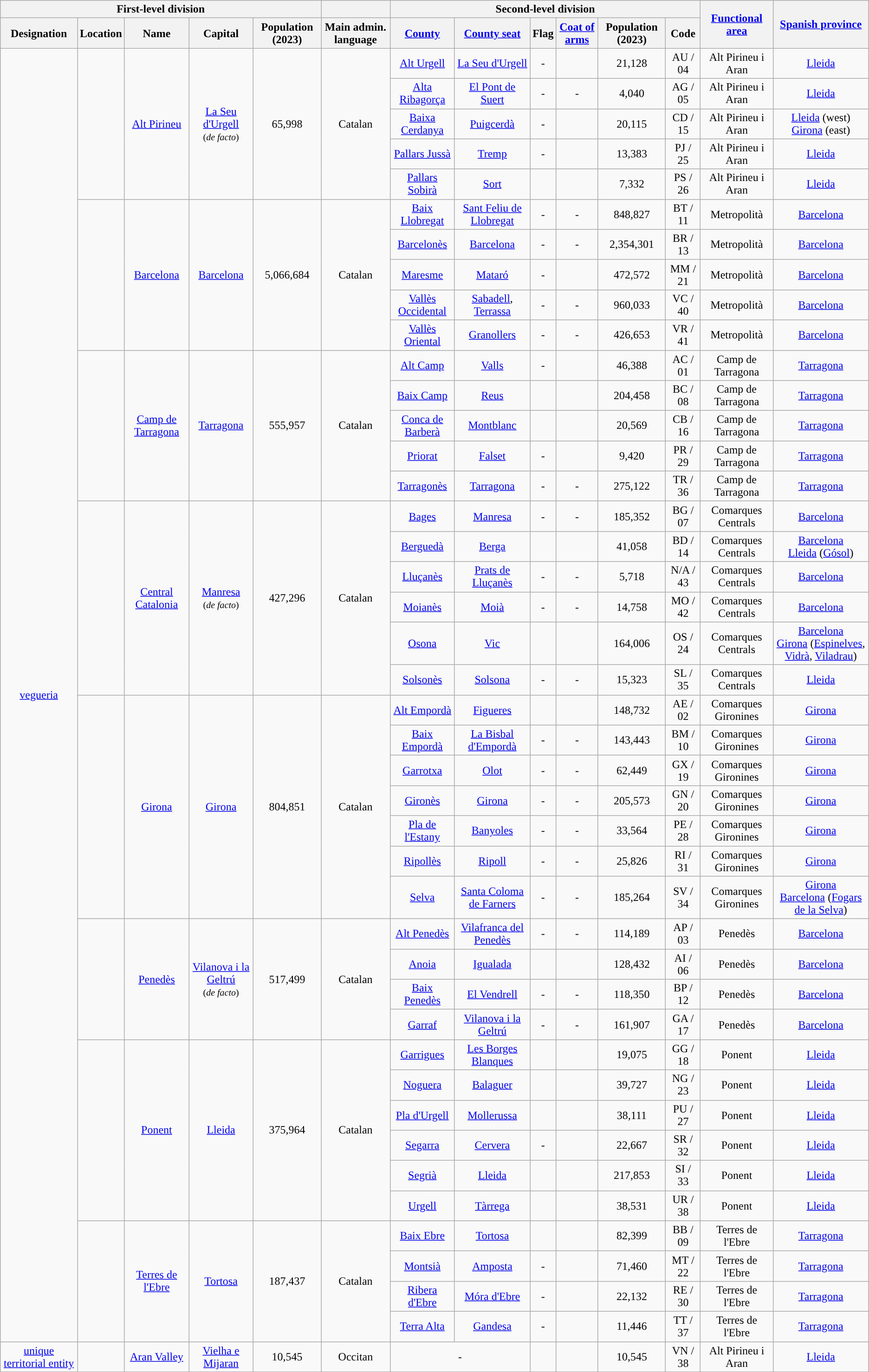<table class="wikitable sortable" style="text-align: center;">
<tr>
<th colspan="5">First-level division</th>
<th></th>
<th colspan="6">Second-level division</th>
<th rowspan="2"><a href='#'>Functional area</a></th>
<th rowspan="2"><a href='#'>Spanish province</a></th>
</tr>
<tr>
<th>Designation</th>
<th>Location</th>
<th>Name</th>
<th>Capital</th>
<th><strong>Population (2023)</strong></th>
<th>Main admin. language</th>
<th><a href='#'>County</a></th>
<th><a href='#'>County seat</a></th>
<th>Flag</th>
<th><a href='#'>Coat of arms</a></th>
<th>Population <strong>(2023)</strong></th>
<th>Code</th>
</tr>
<tr>
<td rowspan="42"><a href='#'>vegueria</a></td>
<td rowspan="5"></td>
<td rowspan="5"><a href='#'>Alt Pirineu</a></td>
<td rowspan="5"><a href='#'>La Seu d'Urgell</a><br><small>(<em>de facto</em>)</small></td>
<td rowspan="5">65,998</td>
<td rowspan="5">Catalan</td>
<td><a href='#'>Alt Urgell</a></td>
<td><a href='#'>La Seu d'Urgell</a></td>
<td>-</td>
<td></td>
<td>21,128</td>
<td>AU / 04</td>
<td>Alt Pirineu i Aran</td>
<td><a href='#'>Lleida</a></td>
</tr>
<tr>
<td><a href='#'>Alta Ribagorça</a></td>
<td><a href='#'>El Pont de Suert</a></td>
<td>-</td>
<td>-</td>
<td>4,040</td>
<td>AG / 05</td>
<td>Alt Pirineu i Aran</td>
<td><a href='#'>Lleida</a></td>
</tr>
<tr>
<td><a href='#'>Baixa Cerdanya</a></td>
<td><a href='#'>Puigcerdà</a></td>
<td>-</td>
<td></td>
<td>20,115</td>
<td>CD / 15</td>
<td>Alt Pirineu i Aran</td>
<td><a href='#'>Lleida</a> (west)<br><a href='#'>Girona</a> (east)</td>
</tr>
<tr>
<td><a href='#'>Pallars Jussà</a></td>
<td><a href='#'>Tremp</a></td>
<td>-</td>
<td></td>
<td>13,383</td>
<td>PJ / 25</td>
<td>Alt Pirineu i Aran</td>
<td><a href='#'>Lleida</a></td>
</tr>
<tr>
<td><a href='#'>Pallars Sobirà</a></td>
<td><a href='#'>Sort</a></td>
<td></td>
<td></td>
<td>7,332</td>
<td>PS / 26</td>
<td>Alt Pirineu i Aran</td>
<td><a href='#'>Lleida</a></td>
</tr>
<tr>
<td rowspan="5"></td>
<td rowspan="5"><a href='#'>Barcelona</a></td>
<td rowspan="5"><a href='#'>Barcelona</a></td>
<td rowspan="5">5,066,684</td>
<td rowspan="5">Catalan</td>
<td><a href='#'>Baix Llobregat</a></td>
<td><a href='#'>Sant Feliu de Llobregat</a></td>
<td>-</td>
<td>-</td>
<td>848,827</td>
<td>BT / 11</td>
<td>Metropolità</td>
<td><a href='#'>Barcelona</a></td>
</tr>
<tr>
<td><a href='#'>Barcelonès</a></td>
<td><a href='#'>Barcelona</a></td>
<td>-</td>
<td>-</td>
<td>2,354,301</td>
<td>BR / 13</td>
<td>Metropolità</td>
<td><a href='#'>Barcelona</a></td>
</tr>
<tr>
<td><a href='#'>Maresme</a></td>
<td><a href='#'>Mataró</a></td>
<td>-</td>
<td></td>
<td>472,572</td>
<td>MM / 21</td>
<td>Metropolità</td>
<td><a href='#'>Barcelona</a></td>
</tr>
<tr>
<td><a href='#'>Vallès Occidental</a></td>
<td><a href='#'>Sabadell</a>, <a href='#'>Terrassa</a></td>
<td>-</td>
<td>-</td>
<td>960,033</td>
<td>VC / 40</td>
<td>Metropolità</td>
<td><a href='#'>Barcelona</a></td>
</tr>
<tr>
<td><a href='#'>Vallès Oriental</a></td>
<td><a href='#'>Granollers</a></td>
<td>-</td>
<td>-</td>
<td>426,653</td>
<td>VR / 41</td>
<td>Metropolità</td>
<td><a href='#'>Barcelona</a></td>
</tr>
<tr>
<td rowspan="5"></td>
<td rowspan="5"><a href='#'>Camp de Tarragona</a></td>
<td rowspan="5"><a href='#'>Tarragona</a></td>
<td rowspan="5">555,957</td>
<td rowspan="5">Catalan</td>
<td><a href='#'>Alt Camp</a></td>
<td><a href='#'>Valls</a></td>
<td>-</td>
<td></td>
<td>46,388</td>
<td>AC / 01</td>
<td>Camp de Tarragona</td>
<td><a href='#'>Tarragona</a></td>
</tr>
<tr>
<td><a href='#'>Baix Camp</a></td>
<td><a href='#'>Reus</a></td>
<td></td>
<td></td>
<td>204,458</td>
<td>BC / 08</td>
<td>Camp de Tarragona</td>
<td><a href='#'>Tarragona</a></td>
</tr>
<tr>
<td><a href='#'>Conca de Barberà</a></td>
<td><a href='#'>Montblanc</a></td>
<td></td>
<td></td>
<td>20,569</td>
<td>CB / 16</td>
<td>Camp de Tarragona</td>
<td><a href='#'>Tarragona</a></td>
</tr>
<tr>
<td><a href='#'>Priorat</a></td>
<td><a href='#'>Falset</a></td>
<td>-</td>
<td></td>
<td>9,420</td>
<td>PR / 29</td>
<td>Camp de Tarragona</td>
<td><a href='#'>Tarragona</a></td>
</tr>
<tr>
<td><a href='#'>Tarragonès</a></td>
<td><a href='#'>Tarragona</a></td>
<td>-</td>
<td>-</td>
<td>275,122</td>
<td>TR / 36</td>
<td>Camp de Tarragona</td>
<td><a href='#'>Tarragona</a></td>
</tr>
<tr>
<td rowspan="6"></td>
<td rowspan="6"><a href='#'>Central Catalonia</a></td>
<td rowspan="6"><a href='#'>Manresa</a><br><small>(<em>de facto</em>)</small></td>
<td rowspan="6">427,296</td>
<td rowspan="6">Catalan</td>
<td><a href='#'>Bages</a></td>
<td><a href='#'>Manresa</a></td>
<td>-</td>
<td>-</td>
<td>185,352</td>
<td>BG / 07</td>
<td>Comarques Centrals</td>
<td><a href='#'>Barcelona</a></td>
</tr>
<tr>
<td><a href='#'>Berguedà</a></td>
<td><a href='#'>Berga</a></td>
<td></td>
<td></td>
<td>41,058</td>
<td>BD / 14</td>
<td>Comarques Centrals</td>
<td><a href='#'>Barcelona</a><br><a href='#'>Lleida</a> (<a href='#'>Gósol</a>)</td>
</tr>
<tr>
<td><a href='#'>Lluçanès</a></td>
<td><a href='#'>Prats de Lluçanès</a></td>
<td>-</td>
<td>-</td>
<td>5,718</td>
<td>N/A / 43</td>
<td>Comarques Centrals</td>
<td><a href='#'>Barcelona</a></td>
</tr>
<tr>
<td><a href='#'>Moianès</a></td>
<td><a href='#'>Moià</a></td>
<td>-</td>
<td>-</td>
<td>14,758</td>
<td>MO / 42</td>
<td>Comarques Centrals</td>
<td><a href='#'>Barcelona</a></td>
</tr>
<tr>
<td><a href='#'>Osona</a></td>
<td><a href='#'>Vic</a></td>
<td></td>
<td></td>
<td>164,006</td>
<td>OS / 24</td>
<td>Comarques Centrals</td>
<td><a href='#'>Barcelona</a><br><a href='#'>Girona</a> (<a href='#'>Espinelves</a>, <a href='#'>Vidrà</a>, <a href='#'>Viladrau</a>)</td>
</tr>
<tr>
<td><a href='#'>Solsonès</a></td>
<td><a href='#'>Solsona</a></td>
<td>-</td>
<td>-</td>
<td>15,323</td>
<td>SL / 35</td>
<td>Comarques Centrals</td>
<td><a href='#'>Lleida</a></td>
</tr>
<tr>
<td rowspan="7"></td>
<td rowspan="7"><a href='#'>Girona</a></td>
<td rowspan="7"><a href='#'>Girona</a></td>
<td rowspan="7">804,851</td>
<td rowspan="7">Catalan</td>
<td><a href='#'>Alt Empordà</a></td>
<td><a href='#'>Figueres</a></td>
<td></td>
<td></td>
<td>148,732</td>
<td>AE / 02</td>
<td>Comarques Gironines</td>
<td><a href='#'>Girona</a></td>
</tr>
<tr>
<td><a href='#'>Baix Empordà</a></td>
<td><a href='#'>La Bisbal d'Empordà</a></td>
<td>-</td>
<td>-</td>
<td>143,443</td>
<td>BM / 10</td>
<td>Comarques Gironines</td>
<td><a href='#'>Girona</a></td>
</tr>
<tr>
<td><a href='#'>Garrotxa</a></td>
<td><a href='#'>Olot</a></td>
<td>-</td>
<td>-</td>
<td>62,449</td>
<td>GX / 19</td>
<td>Comarques Gironines</td>
<td><a href='#'>Girona</a></td>
</tr>
<tr>
<td><a href='#'>Gironès</a></td>
<td><a href='#'>Girona</a></td>
<td>-</td>
<td>-</td>
<td>205,573</td>
<td>GN / 20</td>
<td>Comarques Gironines</td>
<td><a href='#'>Girona</a></td>
</tr>
<tr>
<td><a href='#'>Pla de l'Estany</a></td>
<td><a href='#'>Banyoles</a></td>
<td>-</td>
<td>-</td>
<td>33,564</td>
<td>PE / 28</td>
<td>Comarques Gironines</td>
<td><a href='#'>Girona</a></td>
</tr>
<tr>
<td><a href='#'>Ripollès</a></td>
<td><a href='#'>Ripoll</a></td>
<td>-</td>
<td>-</td>
<td>25,826</td>
<td>RI / 31</td>
<td>Comarques Gironines</td>
<td><a href='#'>Girona</a></td>
</tr>
<tr>
<td><a href='#'>Selva</a></td>
<td><a href='#'>Santa Coloma de Farners</a></td>
<td>-</td>
<td>-</td>
<td>185,264</td>
<td>SV / 34</td>
<td>Comarques Gironines</td>
<td><a href='#'>Girona</a><br><a href='#'>Barcelona</a> (<a href='#'>Fogars de la Selva</a>)</td>
</tr>
<tr>
<td rowspan="4"></td>
<td rowspan="4"><a href='#'>Penedès</a></td>
<td rowspan="4"><a href='#'>Vilanova i la Geltrú</a><br><small>(<em>de facto</em>)</small></td>
<td rowspan="4">517,499</td>
<td rowspan="4">Catalan</td>
<td><a href='#'>Alt Penedès</a></td>
<td><a href='#'>Vilafranca del Penedès</a></td>
<td>-</td>
<td>-</td>
<td>114,189</td>
<td>AP / 03</td>
<td>Penedès</td>
<td><a href='#'>Barcelona</a></td>
</tr>
<tr>
<td><a href='#'>Anoia</a></td>
<td><a href='#'>Igualada</a></td>
<td></td>
<td></td>
<td>128,432</td>
<td>AI / 06</td>
<td>Penedès</td>
<td><a href='#'>Barcelona</a></td>
</tr>
<tr>
<td><a href='#'>Baix Penedès</a></td>
<td><a href='#'>El Vendrell</a></td>
<td>-</td>
<td>-</td>
<td>118,350</td>
<td>BP / 12</td>
<td>Penedès</td>
<td><a href='#'>Barcelona</a></td>
</tr>
<tr>
<td><a href='#'>Garraf</a></td>
<td><a href='#'>Vilanova i la Geltrú</a></td>
<td>-</td>
<td>-</td>
<td>161,907</td>
<td>GA / 17</td>
<td>Penedès</td>
<td><a href='#'>Barcelona</a></td>
</tr>
<tr>
<td rowspan="6"></td>
<td rowspan="6"><a href='#'>Ponent</a></td>
<td rowspan="6"><a href='#'>Lleida</a></td>
<td rowspan="6">375,964</td>
<td rowspan="6">Catalan</td>
<td><a href='#'>Garrigues</a></td>
<td><a href='#'>Les Borges Blanques</a></td>
<td></td>
<td></td>
<td>19,075</td>
<td>GG / 18</td>
<td>Ponent</td>
<td><a href='#'>Lleida</a></td>
</tr>
<tr>
<td><a href='#'>Noguera</a></td>
<td><a href='#'>Balaguer</a></td>
<td></td>
<td></td>
<td>39,727</td>
<td>NG / 23</td>
<td>Ponent</td>
<td><a href='#'>Lleida</a></td>
</tr>
<tr>
<td><a href='#'>Pla d'Urgell</a></td>
<td><a href='#'>Mollerussa</a></td>
<td></td>
<td></td>
<td>38,111</td>
<td>PU / 27</td>
<td>Ponent</td>
<td><a href='#'>Lleida</a></td>
</tr>
<tr>
<td><a href='#'>Segarra</a></td>
<td><a href='#'>Cervera</a></td>
<td>-</td>
<td></td>
<td>22,667</td>
<td>SR / 32</td>
<td>Ponent</td>
<td><a href='#'>Lleida</a></td>
</tr>
<tr>
<td><a href='#'>Segrià</a></td>
<td><a href='#'>Lleida</a></td>
<td></td>
<td></td>
<td>217,853</td>
<td>SI / 33</td>
<td>Ponent</td>
<td><a href='#'>Lleida</a></td>
</tr>
<tr>
<td><a href='#'>Urgell</a></td>
<td><a href='#'>Tàrrega</a></td>
<td></td>
<td></td>
<td>38,531</td>
<td>UR / 38</td>
<td>Ponent</td>
<td><a href='#'>Lleida</a></td>
</tr>
<tr>
<td rowspan="4"></td>
<td rowspan="4"><a href='#'>Terres de l'Ebre</a></td>
<td rowspan="4"><a href='#'>Tortosa</a></td>
<td rowspan="4">187,437</td>
<td rowspan="4">Catalan</td>
<td><a href='#'>Baix Ebre</a></td>
<td><a href='#'>Tortosa</a></td>
<td></td>
<td></td>
<td>82,399</td>
<td>BB / 09</td>
<td>Terres de l'Ebre</td>
<td><a href='#'>Tarragona</a></td>
</tr>
<tr>
<td><a href='#'>Montsià</a></td>
<td><a href='#'>Amposta</a></td>
<td>-</td>
<td></td>
<td>71,460</td>
<td>MT / 22</td>
<td>Terres de l'Ebre</td>
<td><a href='#'>Tarragona</a></td>
</tr>
<tr>
<td><a href='#'>Ribera d'Ebre</a></td>
<td><a href='#'>Móra d'Ebre</a></td>
<td>-</td>
<td></td>
<td>22,132</td>
<td>RE / 30</td>
<td>Terres de l'Ebre</td>
<td><a href='#'>Tarragona</a></td>
</tr>
<tr>
<td><a href='#'>Terra Alta</a></td>
<td><a href='#'>Gandesa</a></td>
<td>-</td>
<td></td>
<td>11,446</td>
<td>TT / 37</td>
<td>Terres de l'Ebre</td>
<td><a href='#'>Tarragona</a></td>
</tr>
<tr>
<td><a href='#'>unique territorial entity</a></td>
<td></td>
<td><a href='#'>Aran Valley</a></td>
<td><a href='#'>Vielha e Mijaran</a></td>
<td>10,545</td>
<td>Occitan</td>
<td colspan="2">-</td>
<td></td>
<td></td>
<td>10,545</td>
<td>VN / 38</td>
<td>Alt Pirineu i Aran</td>
<td><a href='#'>Lleida</a></td>
</tr>
</table>
